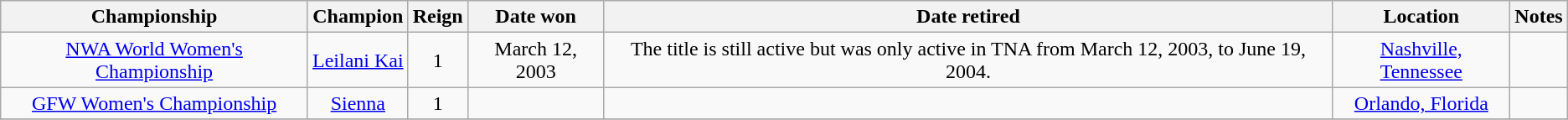<table class="wikitable sortable" style="text-align: center">
<tr>
<th>Championship</th>
<th>Champion</th>
<th>Reign</th>
<th>Date won</th>
<th>Date retired</th>
<th>Location</th>
<th>Notes</th>
</tr>
<tr>
<td><a href='#'>NWA World Women's Championship</a></td>
<td><a href='#'>Leilani Kai</a></td>
<td>1</td>
<td>March 12, 2003</td>
<td>The title is still active but was only active in TNA from March 12, 2003, to June 19, 2004.</td>
<td><a href='#'>Nashville, Tennessee</a></td>
<td align="left"></td>
</tr>
<tr>
<td><a href='#'>GFW Women's Championship</a></td>
<td><a href='#'>Sienna</a></td>
<td>1</td>
<td></td>
<td></td>
<td><a href='#'>Orlando, Florida</a></td>
<td align="left"></td>
</tr>
<tr>
</tr>
</table>
